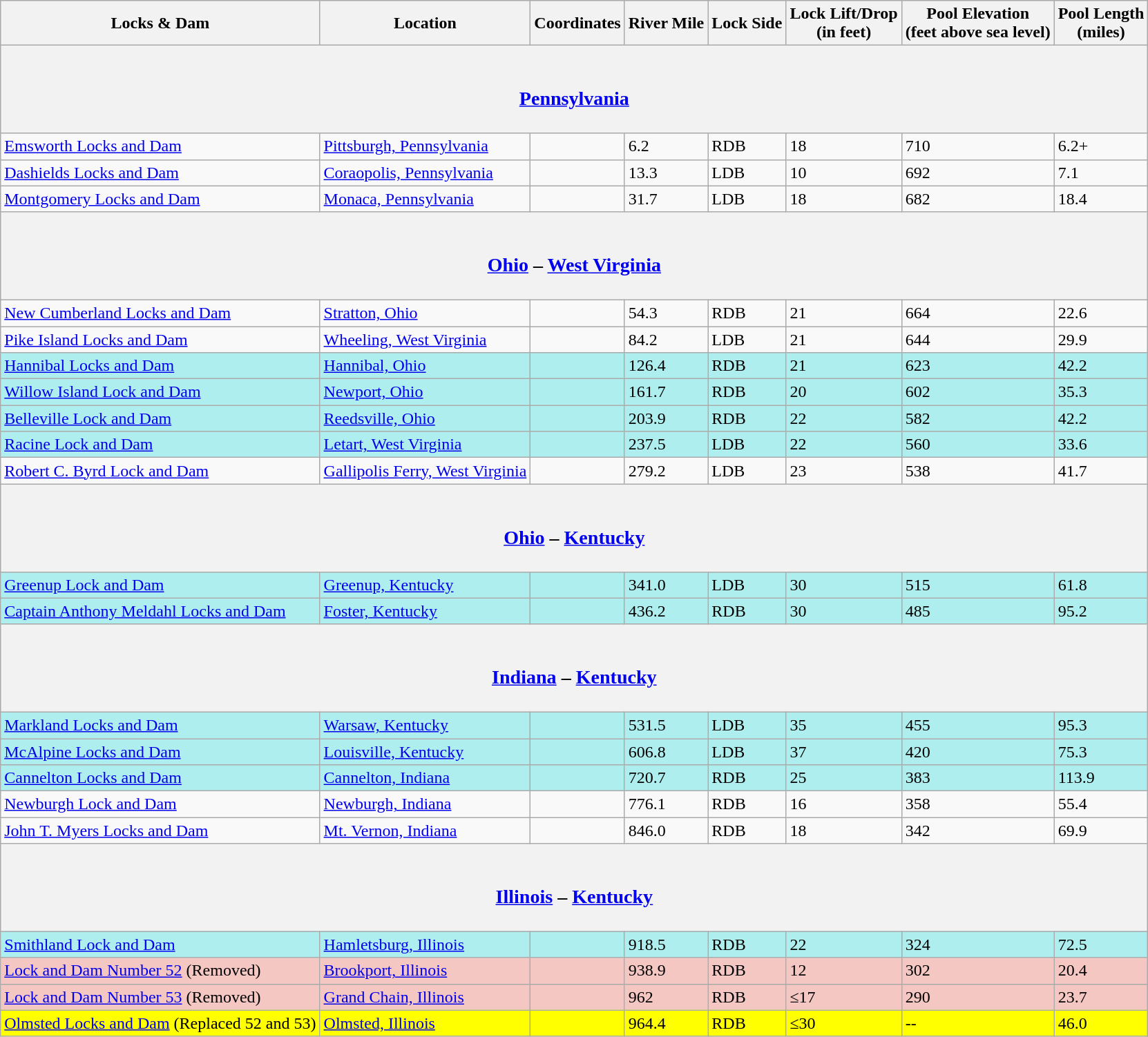<table class="wikitable">
<tr>
<th>Locks & Dam</th>
<th>Location</th>
<th>Coordinates</th>
<th>River Mile</th>
<th>Lock Side</th>
<th>Lock Lift/Drop<br>(in feet)</th>
<th>Pool Elevation<br>(feet above sea level)</th>
<th>Pool Length<br>(miles)</th>
</tr>
<tr>
<th colspan=8><br><h3><a href='#'>Pennsylvania</a></h3></th>
</tr>
<tr>
<td><a href='#'>Emsworth Locks and Dam</a></td>
<td><a href='#'>Pittsburgh, Pennsylvania</a></td>
<td></td>
<td>6.2</td>
<td>RDB</td>
<td>18</td>
<td>710</td>
<td>6.2+</td>
</tr>
<tr>
<td><a href='#'>Dashields Locks and Dam</a></td>
<td><a href='#'>Coraopolis, Pennsylvania</a></td>
<td></td>
<td>13.3</td>
<td>LDB</td>
<td>10</td>
<td>692</td>
<td>7.1</td>
</tr>
<tr>
<td><a href='#'>Montgomery Locks and Dam</a></td>
<td><a href='#'>Monaca, Pennsylvania</a></td>
<td></td>
<td>31.7</td>
<td>LDB</td>
<td>18</td>
<td>682</td>
<td>18.4</td>
</tr>
<tr>
<th colspan=8><br><h3><a href='#'>Ohio</a> – <a href='#'>West Virginia</a></h3></th>
</tr>
<tr>
<td><a href='#'>New Cumberland Locks and Dam</a></td>
<td><a href='#'>Stratton, Ohio</a></td>
<td></td>
<td>54.3</td>
<td>RDB</td>
<td>21</td>
<td>664</td>
<td>22.6</td>
</tr>
<tr>
<td><a href='#'>Pike Island Locks and Dam</a></td>
<td><a href='#'>Wheeling, West Virginia</a></td>
<td></td>
<td>84.2</td>
<td>LDB</td>
<td>21</td>
<td>644</td>
<td>29.9</td>
</tr>
<tr bgcolor="#AFEEEE">
<td><a href='#'>Hannibal Locks and Dam</a></td>
<td><a href='#'>Hannibal, Ohio</a></td>
<td></td>
<td>126.4</td>
<td>RDB</td>
<td>21</td>
<td>623</td>
<td>42.2</td>
</tr>
<tr bgcolor="#AFEEEE">
<td><a href='#'>Willow Island Lock and Dam</a></td>
<td><a href='#'>Newport, Ohio</a></td>
<td></td>
<td>161.7</td>
<td>RDB</td>
<td>20</td>
<td>602</td>
<td>35.3</td>
</tr>
<tr bgcolor="#AFEEEE">
<td><a href='#'>Belleville Lock and Dam</a></td>
<td><a href='#'>Reedsville, Ohio</a></td>
<td></td>
<td>203.9</td>
<td>RDB</td>
<td>22</td>
<td>582</td>
<td>42.2</td>
</tr>
<tr bgcolor="#AFEEEE">
<td><a href='#'>Racine Lock and Dam</a></td>
<td><a href='#'>Letart, West Virginia</a></td>
<td></td>
<td>237.5</td>
<td>LDB</td>
<td>22</td>
<td>560</td>
<td>33.6</td>
</tr>
<tr>
<td><a href='#'>Robert C. Byrd Lock and Dam</a></td>
<td><a href='#'>Gallipolis Ferry, West Virginia</a></td>
<td></td>
<td>279.2</td>
<td>LDB</td>
<td>23</td>
<td>538</td>
<td>41.7</td>
</tr>
<tr>
<th colspan=8><br><h3><a href='#'>Ohio</a> – <a href='#'>Kentucky</a></h3></th>
</tr>
<tr bgcolor="#AFEEEE">
<td><a href='#'>Greenup Lock and Dam</a></td>
<td><a href='#'>Greenup, Kentucky</a></td>
<td></td>
<td>341.0</td>
<td>LDB</td>
<td>30</td>
<td>515</td>
<td>61.8</td>
</tr>
<tr bgcolor="#AFEEEE">
<td><a href='#'>Captain Anthony Meldahl Locks and Dam</a></td>
<td><a href='#'>Foster, Kentucky</a></td>
<td></td>
<td>436.2</td>
<td>RDB</td>
<td>30</td>
<td>485</td>
<td>95.2</td>
</tr>
<tr>
<th colspan=8><br><h3><a href='#'>Indiana</a> – <a href='#'>Kentucky</a></h3></th>
</tr>
<tr bgcolor="#AFEEEE">
<td><a href='#'>Markland Locks and Dam</a></td>
<td><a href='#'>Warsaw, Kentucky</a></td>
<td></td>
<td>531.5</td>
<td>LDB</td>
<td>35</td>
<td>455</td>
<td>95.3</td>
</tr>
<tr bgcolor="#AFEEEE">
<td><a href='#'>McAlpine Locks and Dam</a></td>
<td><a href='#'>Louisville, Kentucky</a></td>
<td></td>
<td>606.8</td>
<td>LDB</td>
<td>37</td>
<td>420</td>
<td>75.3</td>
</tr>
<tr bgcolor="#AFEEEE">
<td><a href='#'>Cannelton Locks and Dam</a></td>
<td><a href='#'>Cannelton, Indiana</a></td>
<td></td>
<td>720.7</td>
<td>RDB</td>
<td>25</td>
<td>383</td>
<td>113.9</td>
</tr>
<tr>
<td><a href='#'>Newburgh Lock and Dam</a></td>
<td><a href='#'>Newburgh, Indiana</a></td>
<td></td>
<td>776.1</td>
<td>RDB</td>
<td>16</td>
<td>358</td>
<td>55.4</td>
</tr>
<tr>
<td><a href='#'>John T. Myers Locks and Dam</a></td>
<td><a href='#'>Mt. Vernon, Indiana</a></td>
<td></td>
<td>846.0</td>
<td>RDB</td>
<td>18</td>
<td>342</td>
<td>69.9</td>
</tr>
<tr>
<th colspan=8><br><h3><a href='#'>Illinois</a> – <a href='#'>Kentucky</a></h3></th>
</tr>
<tr bgcolor="#AFEEEE">
<td><a href='#'>Smithland Lock and Dam</a></td>
<td><a href='#'>Hamletsburg, Illinois</a> </td>
<td></td>
<td>918.5</td>
<td>RDB</td>
<td>22</td>
<td>324</td>
<td>72.5</td>
</tr>
<tr bgcolor="#F4C7C3">
<td><a href='#'>Lock and Dam Number 52</a> (Removed)</td>
<td><a href='#'>Brookport, Illinois</a></td>
<td></td>
<td>938.9</td>
<td>RDB</td>
<td>12</td>
<td>302</td>
<td>20.4</td>
</tr>
<tr bgcolor="#F4C7C3">
<td><a href='#'>Lock and Dam Number 53</a> (Removed)</td>
<td><a href='#'>Grand Chain, Illinois</a></td>
<td></td>
<td>962</td>
<td>RDB</td>
<td>≤17</td>
<td>290</td>
<td>23.7</td>
</tr>
<tr bgcolor="#FFFF00">
<td><a href='#'>Olmsted Locks and Dam</a> (Replaced 52 and 53)</td>
<td><a href='#'>Olmsted, Illinois</a></td>
<td></td>
<td>964.4</td>
<td>RDB</td>
<td>≤30</td>
<td>--</td>
<td>46.0</td>
</tr>
</table>
